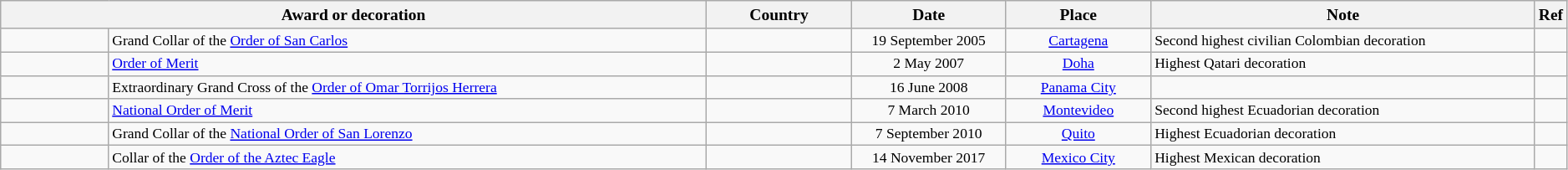<table class="wikitable" style="text-align:left; font-size:small;">
<tr ->
<th colspan=2 width="690px">Award or decoration</th>
<th width="110px">Country</th>
<th width="110px">Date</th>
<th width="110px">Place</th>
<th width="300px">Note</th>
<th>Ref</th>
</tr>
<tr>
<td width="80px"></td>
<td style="font-size:90%;">Grand Collar of the <a href='#'>Order of San Carlos</a></td>
<td style="width:8em; font-size:90%;"></td>
<td align="center" style="width:10em; font-size:90%;">19 September 2005</td>
<td align="center" style="font-size:90%;"><a href='#'>Cartagena</a></td>
<td style="font-size:90%;">Second highest civilian Colombian decoration</td>
<td style="font-size:90%;"></td>
</tr>
<tr>
<td width="80px"></td>
<td style="font-size:90%;"><a href='#'>Order of Merit</a></td>
<td style="width:8em; font-size:90%;"></td>
<td align="center" style="width:10em; font-size:90%;">2 May 2007</td>
<td align="center" style="font-size:90%;"><a href='#'>Doha</a></td>
<td style="font-size:90%;">Highest Qatari decoration</td>
<td style="font-size:90%;"></td>
</tr>
<tr>
<td width="80px"></td>
<td style="font-size:90%;">Extraordinary Grand Cross of the <a href='#'>Order of Omar Torrijos Herrera</a></td>
<td style="width:8em; font-size:90%;"></td>
<td align="center" style="width:10em; font-size:90%;">16 June 2008</td>
<td align="center" style="font-size:90%;"><a href='#'>Panama City</a></td>
<td style="font-size:90%;"></td>
<td style="font-size:90%;"></td>
</tr>
<tr>
<td width="80px"></td>
<td style="font-size:90%;"><a href='#'>National Order of Merit</a></td>
<td style="width:8em; font-size:90%;"></td>
<td align="center" style="width:10em; font-size:90%;">7 March 2010</td>
<td align="center" style="font-size:90%;"><a href='#'>Montevideo</a></td>
<td style="font-size:90%;">Second highest Ecuadorian decoration</td>
<td style="font-size:90%;"></td>
</tr>
<tr>
<td width="80px"></td>
<td style="font-size:90%;">Grand Collar of the <a href='#'>National Order of San Lorenzo</a></td>
<td style="width:8em; font-size:90%;"></td>
<td align="center" style="width:10em; font-size:90%;">7 September 2010</td>
<td align="center" style="font-size:90%;"><a href='#'>Quito</a></td>
<td style="font-size:90%;">Highest Ecuadorian decoration</td>
<td style="font-size:90%;"></td>
</tr>
<tr>
<td width="80px"></td>
<td style="font-size:90%;">Collar of the <a href='#'>Order of the Aztec Eagle</a></td>
<td style="width:8em; font-size:90%;"></td>
<td align="center" style="width:10em; font-size:90%;">14 November 2017</td>
<td align="center" style="font-size:90%;"><a href='#'>Mexico City</a></td>
<td style="font-size:90%;">Highest Mexican decoration</td>
<td style="font-size:90%;"></td>
</tr>
</table>
